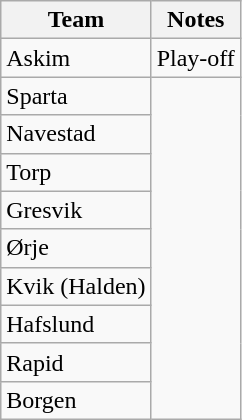<table class="wikitable">
<tr>
<th>Team</th>
<th>Notes</th>
</tr>
<tr>
<td>Askim</td>
<td>Play-off</td>
</tr>
<tr>
<td>Sparta</td>
</tr>
<tr>
<td>Navestad</td>
</tr>
<tr>
<td>Torp</td>
</tr>
<tr>
<td>Gresvik</td>
</tr>
<tr>
<td>Ørje</td>
</tr>
<tr>
<td>Kvik (Halden)</td>
</tr>
<tr>
<td>Hafslund</td>
</tr>
<tr>
<td>Rapid</td>
</tr>
<tr>
<td>Borgen</td>
</tr>
</table>
